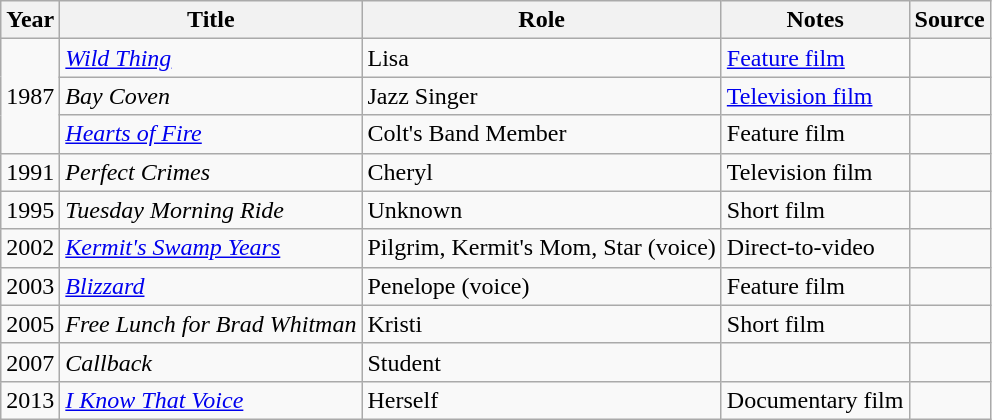<table class="wikitable sortable plainrowheaders">
<tr>
<th>Year</th>
<th>Title</th>
<th>Role</th>
<th class="unsortable">Notes</th>
<th class="unsortable">Source</th>
</tr>
<tr>
<td rowspan="3">1987</td>
<td><em><a href='#'>Wild Thing</a></em></td>
<td>Lisa</td>
<td><a href='#'>Feature film</a></td>
<td></td>
</tr>
<tr>
<td><em>Bay Coven</em></td>
<td>Jazz Singer</td>
<td><a href='#'>Television film</a></td>
<td></td>
</tr>
<tr>
<td><em><a href='#'>Hearts of Fire</a></em></td>
<td>Colt's Band Member</td>
<td>Feature film</td>
<td></td>
</tr>
<tr>
<td>1991</td>
<td><em>Perfect Crimes</em></td>
<td>Cheryl</td>
<td>Television film</td>
<td></td>
</tr>
<tr>
<td>1995</td>
<td><em>Tuesday Morning Ride</em></td>
<td>Unknown</td>
<td>Short film</td>
<td></td>
</tr>
<tr>
<td>2002</td>
<td><em><a href='#'>Kermit's Swamp Years</a></em></td>
<td>Pilgrim, Kermit's Mom, Star (voice)</td>
<td>Direct-to-video</td>
<td></td>
</tr>
<tr>
<td>2003</td>
<td><em><a href='#'>Blizzard</a></em></td>
<td>Penelope (voice)</td>
<td>Feature film</td>
<td></td>
</tr>
<tr>
<td>2005</td>
<td><em>Free Lunch for Brad Whitman</em></td>
<td>Kristi</td>
<td>Short film</td>
<td></td>
</tr>
<tr>
<td>2007</td>
<td><em>Callback</em></td>
<td>Student</td>
<td></td>
<td></td>
</tr>
<tr>
<td>2013</td>
<td><em><a href='#'>I Know That Voice</a></em></td>
<td>Herself</td>
<td>Documentary film</td>
<td></td>
</tr>
</table>
